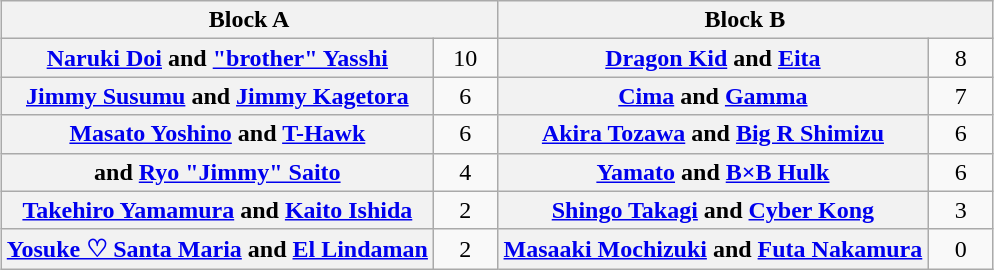<table class="wikitable" style="margin: 1em auto 1em auto;text-align:center">
<tr>
<th colspan="2" style="width:50%">Block A</th>
<th colspan="2" style="width:50%">Block B</th>
</tr>
<tr>
<th><a href='#'>Naruki Doi</a> and <a href='#'>"brother" Yasshi</a></th>
<td style="width:35px">10</td>
<th><a href='#'>Dragon Kid</a> and <a href='#'>Eita</a></th>
<td style="width:35px">8</td>
</tr>
<tr>
<th><a href='#'>Jimmy Susumu</a> and <a href='#'>Jimmy Kagetora</a></th>
<td>6</td>
<th><a href='#'>Cima</a> and <a href='#'>Gamma</a></th>
<td>7</td>
</tr>
<tr>
<th><a href='#'>Masato Yoshino</a> and <a href='#'>T-Hawk</a></th>
<td>6</td>
<th><a href='#'>Akira Tozawa</a> and <a href='#'>Big R Shimizu</a></th>
<td>6</td>
</tr>
<tr>
<th><a href='#'></a> and <a href='#'>Ryo "Jimmy" Saito</a></th>
<td>4</td>
<th><a href='#'>Yamato</a> and <a href='#'>B×B Hulk</a></th>
<td>6</td>
</tr>
<tr>
<th><a href='#'>Takehiro Yamamura</a> and <a href='#'>Kaito Ishida</a></th>
<td>2</td>
<th><a href='#'>Shingo Takagi</a> and <a href='#'>Cyber Kong</a></th>
<td>3</td>
</tr>
<tr>
<th><a href='#'>Yosuke ♡ Santa Maria</a> and <a href='#'>El Lindaman</a></th>
<td>2</td>
<th><a href='#'>Masaaki Mochizuki</a> and <a href='#'>Futa Nakamura</a></th>
<td>0</td>
</tr>
</table>
